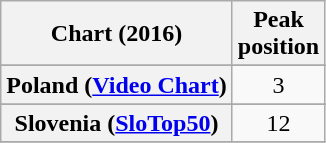<table class="wikitable plainrowheaders sortable" style="text-align:center;">
<tr>
<th scope="col">Chart (2016)</th>
<th scope="col">Peak<br>position</th>
</tr>
<tr>
</tr>
<tr>
</tr>
<tr>
</tr>
<tr>
</tr>
<tr>
</tr>
<tr>
</tr>
<tr>
<th scope="row">Poland (<a href='#'>Video Chart</a>)</th>
<td>3</td>
</tr>
<tr>
</tr>
<tr>
<th scope="row">Slovenia (<a href='#'>SloTop50</a>)</th>
<td>12</td>
</tr>
<tr>
</tr>
</table>
